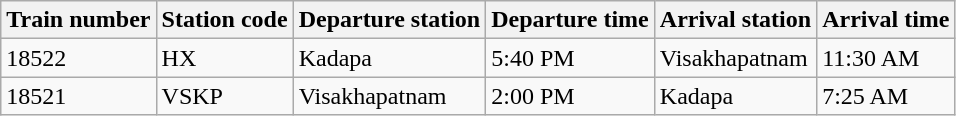<table class="wikitable">
<tr>
<th>Train number</th>
<th>Station code</th>
<th>Departure station</th>
<th>Departure time</th>
<th>Arrival station</th>
<th>Arrival time</th>
</tr>
<tr>
<td>18522</td>
<td>HX</td>
<td>Kadapa</td>
<td>5:40 PM</td>
<td>Visakhapatnam</td>
<td>11:30 AM</td>
</tr>
<tr>
<td>18521</td>
<td>VSKP</td>
<td>Visakhapatnam</td>
<td>2:00 PM</td>
<td>Kadapa</td>
<td>7:25 AM</td>
</tr>
</table>
